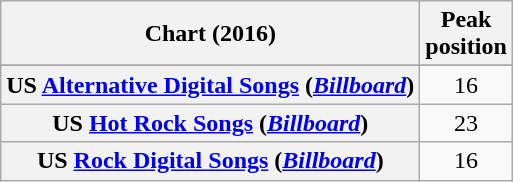<table class="wikitable plainrowheaders sortable" style="text-align:center;" border="1">
<tr>
<th scope="col">Chart (2016)</th>
<th scope="col">Peak<br>position</th>
</tr>
<tr>
</tr>
<tr>
<th scope="row">US <a href='#'>Alternative Digital Songs</a> (<em><a href='#'>Billboard</a></em>)</th>
<td>16</td>
</tr>
<tr>
<th scope="row">US <a href='#'>Hot Rock Songs</a> (<em><a href='#'>Billboard</a></em>)</th>
<td>23</td>
</tr>
<tr>
<th scope="row">US <a href='#'>Rock Digital Songs</a> (<em><a href='#'>Billboard</a></em>)</th>
<td>16</td>
</tr>
</table>
